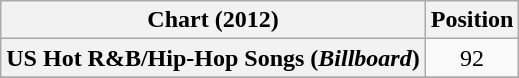<table class="wikitable sortable plainrowheaders" style="text-align:center">
<tr>
<th scope="col">Chart (2012)</th>
<th scope="col">Position</th>
</tr>
<tr>
<th scope="row">US Hot R&B/Hip-Hop Songs (<em>Billboard</em>)</th>
<td style="text-align:center;">92</td>
</tr>
<tr>
</tr>
</table>
